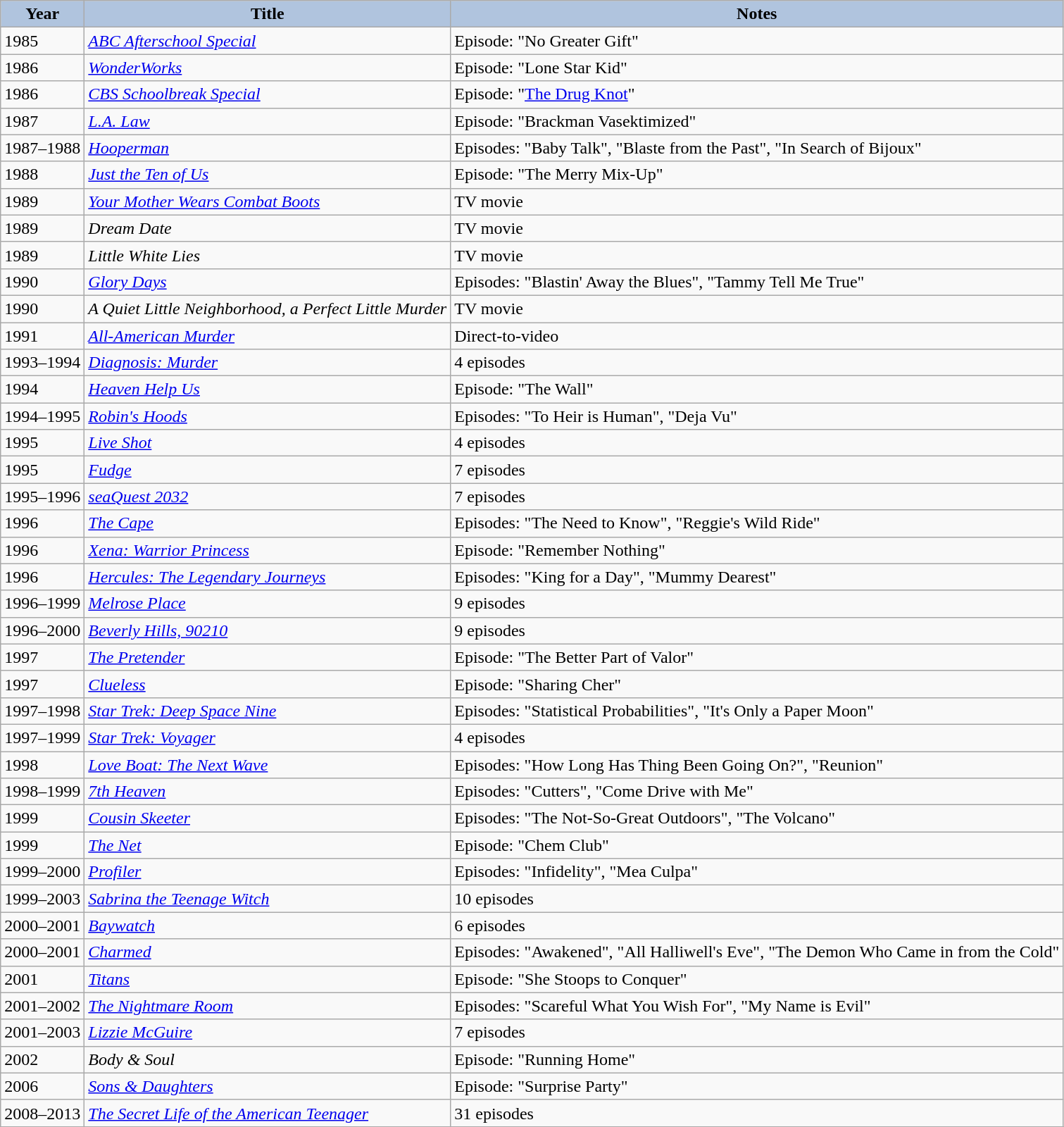<table class="wikitable plainrowheaders sortable">
<tr>
<th style="background:#B0C4DE;">Year</th>
<th style="background:#B0C4DE;">Title</th>
<th style="background:#B0C4DE;">Notes</th>
</tr>
<tr>
<td>1985</td>
<td><em><a href='#'>ABC Afterschool Special</a></em></td>
<td>Episode: "No Greater Gift"</td>
</tr>
<tr>
<td>1986</td>
<td><em><a href='#'>WonderWorks</a></em></td>
<td>Episode: "Lone Star Kid"</td>
</tr>
<tr>
<td>1986</td>
<td><em><a href='#'>CBS Schoolbreak Special</a></em></td>
<td>Episode: "<a href='#'>The Drug Knot</a>"</td>
</tr>
<tr>
<td>1987</td>
<td><em><a href='#'>L.A. Law</a></em></td>
<td>Episode: "Brackman Vasektimized"</td>
</tr>
<tr>
<td>1987–1988</td>
<td><em><a href='#'>Hooperman</a></em></td>
<td>Episodes: "Baby Talk", "Blaste from the Past", "In Search of Bijoux"</td>
</tr>
<tr>
<td>1988</td>
<td><em><a href='#'>Just the Ten of Us</a></em></td>
<td>Episode: "The Merry Mix-Up"</td>
</tr>
<tr>
<td>1989</td>
<td><em><a href='#'>Your Mother Wears Combat Boots</a></em></td>
<td>TV movie</td>
</tr>
<tr>
<td>1989</td>
<td><em>Dream Date</em></td>
<td>TV movie</td>
</tr>
<tr>
<td>1989</td>
<td><em>Little White Lies</em></td>
<td>TV movie</td>
</tr>
<tr>
<td>1990</td>
<td><em><a href='#'>Glory Days</a></em></td>
<td>Episodes: "Blastin' Away the Blues", "Tammy Tell Me True"</td>
</tr>
<tr>
<td>1990</td>
<td><em>A Quiet Little Neighborhood, a Perfect Little Murder</em></td>
<td>TV movie</td>
</tr>
<tr>
<td>1991</td>
<td><em><a href='#'>All-American Murder</a></em></td>
<td>Direct-to-video</td>
</tr>
<tr>
<td>1993–1994</td>
<td><em><a href='#'>Diagnosis: Murder</a></em></td>
<td>4 episodes</td>
</tr>
<tr>
<td>1994</td>
<td><em><a href='#'>Heaven Help Us</a></em></td>
<td>Episode: "The Wall"</td>
</tr>
<tr>
<td>1994–1995</td>
<td><em><a href='#'>Robin's Hoods</a></em></td>
<td>Episodes: "To Heir is Human", "Deja Vu"</td>
</tr>
<tr>
<td>1995</td>
<td><em><a href='#'>Live Shot</a></em></td>
<td>4 episodes</td>
</tr>
<tr>
<td>1995</td>
<td><em><a href='#'>Fudge</a></em></td>
<td>7 episodes</td>
</tr>
<tr>
<td>1995–1996</td>
<td><em><a href='#'>seaQuest 2032</a></em></td>
<td>7 episodes</td>
</tr>
<tr>
<td>1996</td>
<td><em><a href='#'>The Cape</a></em></td>
<td>Episodes: "The Need to Know", "Reggie's Wild Ride"</td>
</tr>
<tr>
<td>1996</td>
<td><em><a href='#'>Xena: Warrior Princess</a></em></td>
<td>Episode: "Remember Nothing"</td>
</tr>
<tr>
<td>1996</td>
<td><em><a href='#'>Hercules: The Legendary Journeys</a></em></td>
<td>Episodes: "King for a Day", "Mummy Dearest"</td>
</tr>
<tr>
<td>1996–1999</td>
<td><em><a href='#'>Melrose Place</a></em></td>
<td>9 episodes</td>
</tr>
<tr>
<td>1996–2000</td>
<td><em><a href='#'>Beverly Hills, 90210</a></em></td>
<td>9 episodes</td>
</tr>
<tr>
<td>1997</td>
<td><em><a href='#'>The Pretender</a></em></td>
<td>Episode: "The Better Part of Valor"</td>
</tr>
<tr>
<td>1997</td>
<td><em><a href='#'>Clueless</a></em></td>
<td>Episode: "Sharing Cher"</td>
</tr>
<tr>
<td>1997–1998</td>
<td><em><a href='#'>Star Trek: Deep Space Nine</a></em></td>
<td>Episodes: "Statistical Probabilities", "It's Only a Paper Moon"</td>
</tr>
<tr>
<td>1997–1999</td>
<td><em><a href='#'>Star Trek: Voyager</a></em></td>
<td>4 episodes</td>
</tr>
<tr>
<td>1998</td>
<td><em><a href='#'>Love Boat: The Next Wave</a></em></td>
<td>Episodes: "How Long Has Thing Been Going On?", "Reunion"</td>
</tr>
<tr>
<td>1998–1999</td>
<td><em><a href='#'>7th Heaven</a></em></td>
<td>Episodes: "Cutters", "Come Drive with Me"</td>
</tr>
<tr>
<td>1999</td>
<td><em><a href='#'>Cousin Skeeter</a></em></td>
<td>Episodes: "The Not-So-Great Outdoors", "The Volcano"</td>
</tr>
<tr>
<td>1999</td>
<td><em><a href='#'>The Net</a></em></td>
<td>Episode: "Chem Club"</td>
</tr>
<tr>
<td>1999–2000</td>
<td><em><a href='#'>Profiler</a></em></td>
<td>Episodes: "Infidelity", "Mea Culpa"</td>
</tr>
<tr>
<td>1999–2003</td>
<td><em><a href='#'>Sabrina the Teenage Witch</a></em></td>
<td>10 episodes</td>
</tr>
<tr>
<td>2000–2001</td>
<td><em><a href='#'>Baywatch</a></em></td>
<td>6 episodes</td>
</tr>
<tr>
<td>2000–2001</td>
<td><em><a href='#'>Charmed</a></em></td>
<td>Episodes: "Awakened", "All Halliwell's Eve", "The Demon Who Came in from the Cold"</td>
</tr>
<tr>
<td>2001</td>
<td><em><a href='#'>Titans</a></em></td>
<td>Episode: "She Stoops to Conquer"</td>
</tr>
<tr>
<td>2001–2002</td>
<td><em><a href='#'>The Nightmare Room</a></em></td>
<td>Episodes: "Scareful What You Wish For", "My Name is Evil"</td>
</tr>
<tr>
<td>2001–2003</td>
<td><em><a href='#'>Lizzie McGuire</a></em></td>
<td>7 episodes</td>
</tr>
<tr>
<td>2002</td>
<td><em>Body & Soul</em></td>
<td>Episode: "Running Home"</td>
</tr>
<tr>
<td>2006</td>
<td><em><a href='#'>Sons & Daughters</a></em></td>
<td>Episode: "Surprise Party"</td>
</tr>
<tr>
<td>2008–2013</td>
<td><em><a href='#'>The Secret Life of the American Teenager</a></em></td>
<td>31 episodes</td>
</tr>
<tr>
</tr>
</table>
